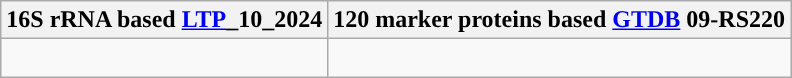<table class="wikitable">
<tr>
<th colspan=1>16S rRNA based <a href='#'>LTP</a>_10_2024</th>
<th colspan=1>120 marker proteins based <a href='#'>GTDB</a> 09-RS220</th>
</tr>
<tr>
<td style="vertical-align:top"><br></td>
<td><br></td>
</tr>
</table>
